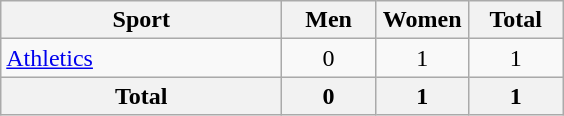<table class="wikitable sortable" style="text-align:center;">
<tr>
<th width=180>Sport</th>
<th width=55>Men</th>
<th width=55>Women</th>
<th width=55>Total</th>
</tr>
<tr>
<td align=left><a href='#'>Athletics</a></td>
<td>0</td>
<td>1</td>
<td>1</td>
</tr>
<tr>
<th>Total</th>
<th>0</th>
<th>1</th>
<th>1</th>
</tr>
</table>
